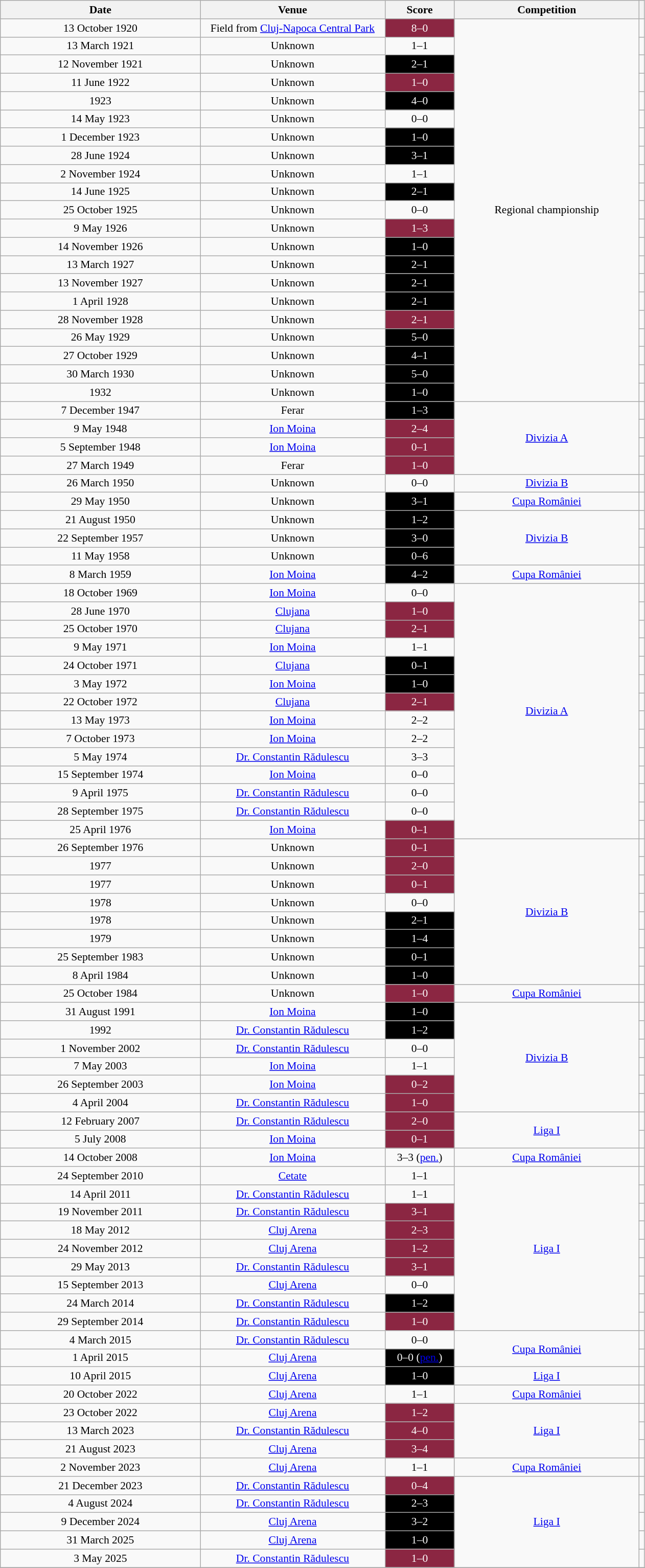<table class="wikitable" style="font-size:90%">
<tr>
<th width=254>Date</th>
<th width=234>Venue</th>
<th width=84>Score</th>
<th width=234>Competition</th>
<th></th>
</tr>
<tr>
<td align="center">13 October 1920</td>
<td align="center">Field from <a href='#'>Cluj-Napoca Central Park</a></td>
<td align="center" span style="color:#ffffff; background:#8b2642">8–0</td>
<td align="center" rowspan="21">Regional championship</td>
<td></td>
</tr>
<tr>
<td align="center">13 March 1921</td>
<td align="center">Unknown</td>
<td align="center">1–1</td>
<td></td>
</tr>
<tr>
<td align="center">12 November 1921</td>
<td align="center">Unknown</td>
<td align="center" span style="color:#ffffff; background:#000000">2–1</td>
<td></td>
</tr>
<tr>
<td align="center">11 June 1922</td>
<td align="center">Unknown</td>
<td align="center" span style="color:#ffffff; background:#8b2642">1–0</td>
<td></td>
</tr>
<tr>
<td align="center">1923</td>
<td align="center">Unknown</td>
<td align="center" span style="color:#ffffff; background:#000000">4–0</td>
<td></td>
</tr>
<tr>
<td align="center">14 May 1923</td>
<td align="center">Unknown</td>
<td align="center">0–0</td>
<td></td>
</tr>
<tr>
<td align="center">1 December 1923</td>
<td align="center">Unknown</td>
<td align="center" span style="color:#ffffff; background:#000000">1–0</td>
<td></td>
</tr>
<tr>
<td align="center">28 June 1924</td>
<td align="center">Unknown</td>
<td align="center" span style="color:#ffffff; background:#000000">3–1</td>
<td></td>
</tr>
<tr>
<td align="center">2 November 1924</td>
<td align="center">Unknown</td>
<td align="center">1–1</td>
<td></td>
</tr>
<tr>
<td align="center">14 June 1925</td>
<td align="center">Unknown</td>
<td align="center" span style="color:#ffffff; background:#000000">2–1</td>
<td></td>
</tr>
<tr>
<td align="center">25 October 1925</td>
<td align="center">Unknown</td>
<td align="center">0–0</td>
<td></td>
</tr>
<tr>
<td align="center">9 May 1926</td>
<td align="center">Unknown</td>
<td align="center" span style="color:#ffffff; background:#8b2642">1–3</td>
<td></td>
</tr>
<tr>
<td align="center">14 November 1926</td>
<td align="center">Unknown</td>
<td align="center" span style="color:#ffffff; background:#000000">1–0</td>
<td></td>
</tr>
<tr>
<td align="center">13 March 1927</td>
<td align="center">Unknown</td>
<td align="center" span style="color:#ffffff; background:#000000">2–1</td>
<td></td>
</tr>
<tr>
<td align="center">13 November 1927</td>
<td align="center">Unknown</td>
<td align="center" span style="color:#ffffff; background:#000000">2–1</td>
<td></td>
</tr>
<tr>
<td align="center">1 April 1928</td>
<td align="center">Unknown</td>
<td align="center" span style="color:#ffffff; background:#000000">2–1</td>
<td></td>
</tr>
<tr>
<td align="center">28 November 1928</td>
<td align="center">Unknown</td>
<td align="center" span style="color:#ffffff; background:#8b2642">2–1</td>
<td></td>
</tr>
<tr>
<td align="center">26 May 1929</td>
<td align="center">Unknown</td>
<td align="center" span style="color:#ffffff; background:#000000">5–0</td>
<td></td>
</tr>
<tr>
<td align="center">27 October 1929</td>
<td align="center">Unknown</td>
<td align="center" span style="color:#ffffff; background:#000000">4–1</td>
<td></td>
</tr>
<tr>
<td align="center">30 March 1930</td>
<td align="center">Unknown</td>
<td align="center" span style="color:#ffffff; background:#000000">5–0</td>
<td></td>
</tr>
<tr>
<td align="center">1932</td>
<td align="center">Unknown</td>
<td align="center" span style="color:#ffffff; background:#000000">1–0</td>
<td></td>
</tr>
<tr>
<td align="center">7 December 1947</td>
<td align="center">Ferar</td>
<td align="center" span style="color:#ffffff; background:#000000">1–3</td>
<td align="center" rowspan="4"><a href='#'>Divizia A</a></td>
<td></td>
</tr>
<tr>
<td align="center">9 May 1948</td>
<td align="center"><a href='#'>Ion Moina</a></td>
<td align="center" span style="color:#ffffff; background:#8b2642">2–4</td>
<td></td>
</tr>
<tr>
<td align="center">5 September 1948</td>
<td align="center"><a href='#'>Ion Moina</a></td>
<td align="center" span style="color:#ffffff; background:#8b2642">0–1</td>
<td></td>
</tr>
<tr>
<td align="center">27 March 1949</td>
<td align="center">Ferar</td>
<td align="center" span style="color:#ffffff; background:#8b2642">1–0</td>
<td></td>
</tr>
<tr>
<td align="center">26 March 1950</td>
<td align="center">Unknown</td>
<td align="center">0–0</td>
<td align="center"><a href='#'>Divizia B</a></td>
<td></td>
</tr>
<tr>
<td align="center">29 May 1950</td>
<td align="center">Unknown</td>
<td align="center" span style="color:#ffffff; background:#000000">3–1</td>
<td align="center"><a href='#'>Cupa României</a></td>
<td></td>
</tr>
<tr>
<td align="center">21 August 1950</td>
<td align="center">Unknown</td>
<td align="center" span style="color:#ffffff; background:#000000">1–2</td>
<td align="center" rowspan="3"><a href='#'>Divizia B</a></td>
<td></td>
</tr>
<tr>
<td align="center">22 September 1957</td>
<td align="center">Unknown</td>
<td align="center" span style="color:#ffffff; background:#000000">3–0</td>
<td></td>
</tr>
<tr>
<td align="center">11 May 1958</td>
<td align="center">Unknown</td>
<td align="center" span style="color:#ffffff; background:#000000">0–6</td>
<td></td>
</tr>
<tr>
<td align="center">8 March 1959</td>
<td align="center"><a href='#'>Ion Moina</a></td>
<td align="center" span style="color:#ffffff; background:#000000">4–2</td>
<td align="center"><a href='#'>Cupa României</a></td>
<td></td>
</tr>
<tr>
<td align="center">18 October 1969</td>
<td align="center"><a href='#'>Ion Moina</a></td>
<td align="center">0–0</td>
<td align="center" rowspan="14"><a href='#'>Divizia A</a></td>
<td></td>
</tr>
<tr>
<td align="center">28 June 1970</td>
<td align="center"><a href='#'>Clujana</a></td>
<td align="center" span style="color:#ffffff; background:#8b2642">1–0</td>
<td></td>
</tr>
<tr>
<td align="center">25 October 1970</td>
<td align="center"><a href='#'>Clujana</a></td>
<td align="center" span style="color:#ffffff; background:#8b2642">2–1</td>
<td></td>
</tr>
<tr>
<td align="center">9 May 1971</td>
<td align="center"><a href='#'>Ion Moina</a></td>
<td align="center">1–1</td>
<td></td>
</tr>
<tr>
<td align="center">24 October 1971</td>
<td align="center"><a href='#'>Clujana</a></td>
<td align="center" span style="color:#ffffff; background:#000000">0–1</td>
<td></td>
</tr>
<tr>
<td align="center">3 May 1972</td>
<td align="center"><a href='#'>Ion Moina</a></td>
<td align="center" span style="color:#ffffff; background:#000000">1–0</td>
<td></td>
</tr>
<tr>
<td align="center">22 October 1972</td>
<td align="center"><a href='#'>Clujana</a></td>
<td align="center" span style="color:#ffffff; background:#8b2642">2–1</td>
<td></td>
</tr>
<tr>
<td align="center">13 May 1973</td>
<td align="center"><a href='#'>Ion Moina</a></td>
<td align="center">2–2</td>
<td></td>
</tr>
<tr>
<td align="center">7 October 1973</td>
<td align="center"><a href='#'>Ion Moina</a></td>
<td align="center">2–2</td>
<td></td>
</tr>
<tr>
<td align="center">5 May 1974</td>
<td align="center"><a href='#'>Dr. Constantin Rădulescu</a></td>
<td align="center">3–3</td>
<td></td>
</tr>
<tr>
<td align="center">15 September 1974</td>
<td align="center"><a href='#'>Ion Moina</a></td>
<td align="center">0–0</td>
<td></td>
</tr>
<tr>
<td align="center">9 April 1975</td>
<td align="center"><a href='#'>Dr. Constantin Rădulescu</a></td>
<td align="center">0–0</td>
<td></td>
</tr>
<tr>
<td align="center">28 September 1975</td>
<td align="center"><a href='#'>Dr. Constantin Rădulescu</a></td>
<td align="center">0–0</td>
<td></td>
</tr>
<tr>
<td align="center">25 April 1976</td>
<td align="center"><a href='#'>Ion Moina</a></td>
<td align="center" span style="color:#ffffff; background:#8b2642">0–1</td>
<td></td>
</tr>
<tr>
<td align="center">26 September 1976</td>
<td align="center">Unknown</td>
<td align="center" span style="color:#ffffff; background:#8b2642">0–1</td>
<td align="center" rowspan="8"><a href='#'>Divizia B</a></td>
<td></td>
</tr>
<tr>
<td align="center">1977</td>
<td align="center">Unknown</td>
<td align="center" span style="color:#ffffff; background:#8b2642">2–0</td>
<td></td>
</tr>
<tr>
<td align="center">1977</td>
<td align="center">Unknown</td>
<td align="center" span style="color:#ffffff; background:#8b2642">0–1</td>
<td></td>
</tr>
<tr>
<td align="center">1978</td>
<td align="center">Unknown</td>
<td align="center">0–0</td>
<td></td>
</tr>
<tr>
<td align="center">1978</td>
<td align="center">Unknown</td>
<td align="center" span style="color:#ffffff; background:#000000">2–1</td>
<td></td>
</tr>
<tr>
<td align="center">1979</td>
<td align="center">Unknown</td>
<td align="center" span style="color:#ffffff; background:#000000">1–4</td>
<td></td>
</tr>
<tr>
<td align="center">25 September 1983</td>
<td align="center">Unknown</td>
<td align="center" span style="color:#ffffff; background:#000000">0–1</td>
<td></td>
</tr>
<tr>
<td align="center">8 April 1984</td>
<td align="center">Unknown</td>
<td align="center" span style="color:#ffffff; background:#000000">1–0</td>
<td></td>
</tr>
<tr>
<td align="center">25 October 1984</td>
<td align="center">Unknown</td>
<td align="center" span style="color:#ffffff; background:#8b2642">1–0</td>
<td align="center"><a href='#'>Cupa României</a></td>
<td></td>
</tr>
<tr>
<td align="center">31 August 1991</td>
<td align="center"><a href='#'>Ion Moina</a></td>
<td align="center" span style="color:#ffffff; background:#000000">1–0</td>
<td align="center" rowspan="6"><a href='#'>Divizia B</a></td>
<td></td>
</tr>
<tr>
<td align="center">1992</td>
<td align="center"><a href='#'>Dr. Constantin Rădulescu</a></td>
<td align="center" span style="color:#ffffff; background:#000000">1–2</td>
<td></td>
</tr>
<tr>
<td align="center">1 November 2002</td>
<td align="center"><a href='#'>Dr. Constantin Rădulescu</a></td>
<td align="center">0–0</td>
<td></td>
</tr>
<tr>
<td align="center">7 May 2003</td>
<td align="center"><a href='#'>Ion Moina</a></td>
<td align="center">1–1</td>
<td></td>
</tr>
<tr>
<td align="center">26 September 2003</td>
<td align="center"><a href='#'>Ion Moina</a></td>
<td align="center" span style="color:#ffffff; background:#8b2642">0–2</td>
<td></td>
</tr>
<tr>
<td align="center">4 April 2004</td>
<td align="center"><a href='#'>Dr. Constantin Rădulescu</a></td>
<td align="center" span style="color:#ffffff; background:#8b2642">1–0</td>
<td></td>
</tr>
<tr>
<td align="center">12 February 2007</td>
<td align="center"><a href='#'>Dr. Constantin Rădulescu</a></td>
<td align="center" span style="color:#ffffff; background:#8b2642">2–0</td>
<td align="center" rowspan="2"><a href='#'>Liga I</a></td>
<td></td>
</tr>
<tr>
<td align="center">5 July 2008</td>
<td align="center"><a href='#'>Ion Moina</a></td>
<td align="center" span style="color:#ffffff; background:#8b2642">0–1</td>
<td></td>
</tr>
<tr>
<td align="center">14 October 2008</td>
<td align="center"><a href='#'>Ion Moina</a></td>
<td align="center">3–3 (<a href='#'>pen.</a>)</td>
<td align="center"><a href='#'>Cupa României</a></td>
<td></td>
</tr>
<tr>
<td align="center">24 September 2010</td>
<td align="center"><a href='#'>Cetate</a></td>
<td align="center">1–1</td>
<td align="center" rowspan="9"><a href='#'>Liga I</a></td>
<td></td>
</tr>
<tr>
<td align="center">14 April 2011</td>
<td align="center"><a href='#'>Dr. Constantin Rădulescu</a></td>
<td align="center">1–1</td>
<td></td>
</tr>
<tr>
<td align="center">19 November 2011</td>
<td align="center"><a href='#'>Dr. Constantin Rădulescu</a></td>
<td align="center" span style="color:#ffffff; background:#8b2642">3–1</td>
<td></td>
</tr>
<tr>
<td align="center">18 May 2012</td>
<td align="center"><a href='#'>Cluj Arena</a></td>
<td align="center" span style="color:#ffffff; background:#8b2642">2–3</td>
<td></td>
</tr>
<tr>
<td align="center">24 November 2012</td>
<td align="center"><a href='#'>Cluj Arena</a></td>
<td align="center" span style="color:#ffffff; background:#8b2642">1–2</td>
<td></td>
</tr>
<tr>
<td align="center">29 May 2013</td>
<td align="center"><a href='#'>Dr. Constantin Rădulescu</a></td>
<td align="center" span style="color:#ffffff; background:#8b2642">3–1</td>
<td></td>
</tr>
<tr>
<td align="center">15 September 2013</td>
<td align="center"><a href='#'>Cluj Arena</a></td>
<td align="center">0–0</td>
<td></td>
</tr>
<tr>
<td align="center">24 March 2014</td>
<td align="center"><a href='#'>Dr. Constantin Rădulescu</a></td>
<td align="center" span style="color:#ffffff; background:#000000">1–2</td>
<td></td>
</tr>
<tr>
<td align="center">29 September 2014</td>
<td align="center"><a href='#'>Dr. Constantin Rădulescu</a></td>
<td align="center" span style="color:#ffffff; background:#8b2642">1–0</td>
<td></td>
</tr>
<tr>
<td align="center">4 March 2015</td>
<td align="center"><a href='#'>Dr. Constantin Rădulescu</a></td>
<td align="center">0–0</td>
<td align="center" rowspan="2"><a href='#'>Cupa României</a></td>
<td></td>
</tr>
<tr>
<td align="center">1 April 2015</td>
<td align="center"><a href='#'>Cluj Arena</a></td>
<td align="center" span style="color:#ffffff; background:#000000">0–0 (<a href='#'>pen.</a>)</td>
<td></td>
</tr>
<tr>
<td align="center">10 April 2015</td>
<td align="center"><a href='#'>Cluj Arena</a></td>
<td align="center" span style="color:#ffffff; background:#000000">1–0</td>
<td align="center" rowspan="1"><a href='#'>Liga I</a></td>
<td></td>
</tr>
<tr>
<td align="center">20 October 2022</td>
<td align="center"><a href='#'>Cluj Arena</a></td>
<td align="center">1–1</td>
<td align="center" rowspan="1"><a href='#'>Cupa României</a></td>
<td></td>
</tr>
<tr>
<td align="center">23 October 2022</td>
<td align="center"><a href='#'>Cluj Arena</a></td>
<td align="center" span style="color:#ffffff; background:#8b2642">1–2</td>
<td align="center" rowspan="3"><a href='#'>Liga I</a></td>
<td></td>
</tr>
<tr>
<td align="center">13 March 2023</td>
<td align="center"><a href='#'>Dr. Constantin Rădulescu</a></td>
<td align="center" span style="color:#ffffff; background:#8b2642">4–0</td>
<td></td>
</tr>
<tr>
<td align="center">21 August 2023</td>
<td align="center"><a href='#'>Cluj Arena</a></td>
<td align="center" span style="color:#ffffff; background:#8b2642">3–4</td>
<td></td>
</tr>
<tr>
<td align="center">2 November 2023</td>
<td align="center"><a href='#'>Cluj Arena</a></td>
<td align="center">1–1</td>
<td align="center" rowspan="1"><a href='#'>Cupa României</a></td>
<td></td>
</tr>
<tr>
<td align="center">21 December 2023</td>
<td align="center"><a href='#'>Dr. Constantin Rădulescu</a></td>
<td align="center" span style="color:#ffffff; background:#8b2642">0–4</td>
<td align="center" rowspan="5"><a href='#'>Liga I</a></td>
<td></td>
</tr>
<tr>
<td align="center">4 August 2024</td>
<td align="center"><a href='#'>Dr. Constantin Rădulescu</a></td>
<td align="center" span style="color:#ffffff; background:#000000">2–3</td>
<td></td>
</tr>
<tr>
<td align="center">9 December 2024</td>
<td align="center"><a href='#'>Cluj Arena</a></td>
<td align="center" span style="color:#ffffff; background:#000000">3–2</td>
<td></td>
</tr>
<tr>
<td align="center">31 March 2025</td>
<td align="center"><a href='#'>Cluj Arena</a></td>
<td align="center" span style="color:#ffffff; background:#000000">1–0</td>
<td></td>
</tr>
<tr>
<td align="center">3 May 2025</td>
<td align="center"><a href='#'>Dr. Constantin Rădulescu</a></td>
<td align="center" span style="color:#ffffff; background:#8b2642">1–0</td>
<td></td>
</tr>
<tr>
</tr>
</table>
